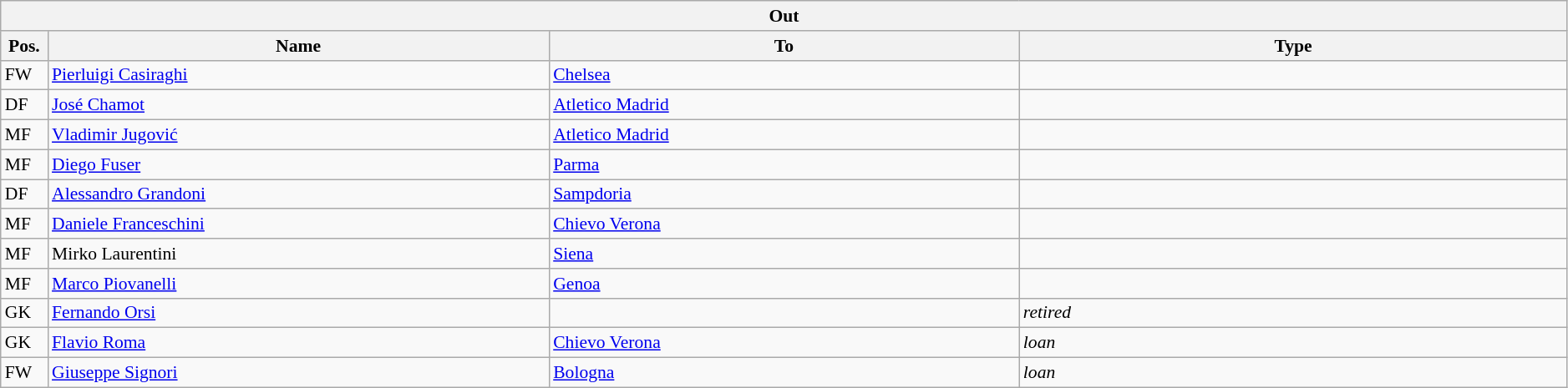<table class="wikitable" style="font-size:90%;width:99%;">
<tr>
<th colspan="4">Out</th>
</tr>
<tr>
<th width=3%>Pos.</th>
<th width=32%>Name</th>
<th width=30%>To</th>
<th width=35%>Type</th>
</tr>
<tr>
<td>FW</td>
<td><a href='#'>Pierluigi Casiraghi</a></td>
<td><a href='#'>Chelsea</a></td>
<td></td>
</tr>
<tr>
<td>DF</td>
<td><a href='#'>José Chamot</a></td>
<td><a href='#'>Atletico Madrid</a></td>
<td></td>
</tr>
<tr>
<td>MF</td>
<td><a href='#'>Vladimir Jugović</a></td>
<td><a href='#'>Atletico Madrid</a></td>
<td></td>
</tr>
<tr>
<td>MF</td>
<td><a href='#'>Diego Fuser</a></td>
<td><a href='#'>Parma</a></td>
<td></td>
</tr>
<tr>
<td>DF</td>
<td><a href='#'>Alessandro Grandoni</a></td>
<td><a href='#'>Sampdoria</a></td>
<td></td>
</tr>
<tr>
<td>MF</td>
<td><a href='#'>Daniele Franceschini</a></td>
<td><a href='#'>Chievo Verona</a></td>
<td></td>
</tr>
<tr>
<td>MF</td>
<td>Mirko Laurentini</td>
<td><a href='#'>Siena</a></td>
<td></td>
</tr>
<tr>
<td>MF</td>
<td><a href='#'>Marco Piovanelli</a></td>
<td><a href='#'>Genoa</a></td>
<td></td>
</tr>
<tr>
<td>GK</td>
<td><a href='#'>Fernando Orsi</a></td>
<td></td>
<td><em>retired</em></td>
</tr>
<tr>
<td>GK</td>
<td><a href='#'>Flavio Roma</a></td>
<td><a href='#'>Chievo Verona</a></td>
<td><em>loan</em></td>
</tr>
<tr>
<td>FW</td>
<td><a href='#'>Giuseppe Signori</a></td>
<td><a href='#'>Bologna</a></td>
<td><em>loan</em></td>
</tr>
</table>
